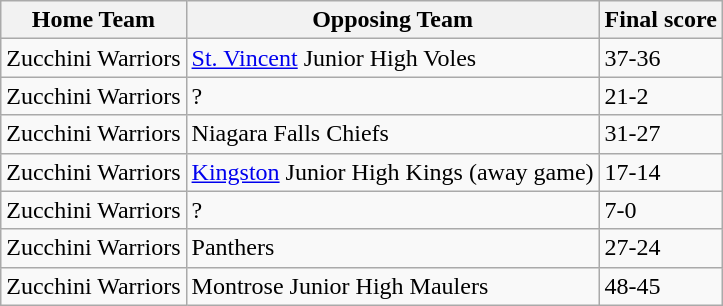<table class="wikitable">
<tr>
<th>Home Team</th>
<th>Opposing Team</th>
<th>Final score</th>
</tr>
<tr>
<td>Zucchini Warriors</td>
<td><a href='#'>St. Vincent</a> Junior High Voles</td>
<td>37-36</td>
</tr>
<tr>
<td>Zucchini Warriors</td>
<td>?</td>
<td>21-2</td>
</tr>
<tr>
<td>Zucchini Warriors</td>
<td>Niagara Falls Chiefs</td>
<td>31-27</td>
</tr>
<tr>
<td>Zucchini Warriors</td>
<td><a href='#'>Kingston</a> Junior High Kings (away game)</td>
<td>17-14</td>
</tr>
<tr>
<td>Zucchini Warriors</td>
<td>?</td>
<td>7-0</td>
</tr>
<tr>
<td>Zucchini Warriors</td>
<td>Panthers</td>
<td>27-24</td>
</tr>
<tr>
<td>Zucchini Warriors</td>
<td>Montrose Junior High Maulers</td>
<td>48-45</td>
</tr>
</table>
